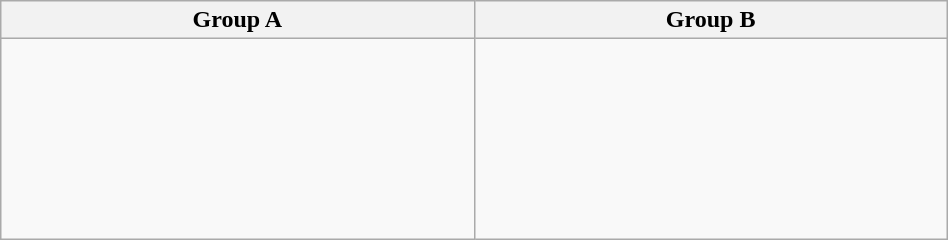<table class="wikitable" width=50%>
<tr>
<th width=25%>Group A</th>
<th width=25%>Group B</th>
</tr>
<tr>
<td><br><br>
<br>
<br>
<br>
<br></td>
<td><br><br>
<br>
<br>
<br>
<br>
<br></td>
</tr>
</table>
